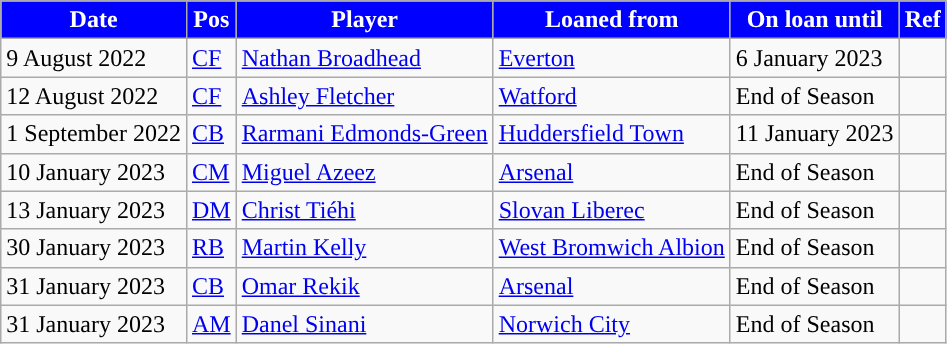<table class="wikitable plainrowheaders sortable">
<tr>
<th style="background:#0000FF; color:#FFFFFF; ">Date</th>
<th style="background:#0000FF; color:#FFFFFF; ">Pos</th>
<th style="background:#0000FF; color:#FFFFFF; ">Player</th>
<th style="background:#0000FF; color:#FFFFFF; ">Loaned from</th>
<th style="background:#0000FF; color:#FFFFFF; ">On loan until</th>
<th style="background:#0000FF; color:#FFFFFF; ">Ref</th>
</tr>
<tr>
<td>9 August 2022</td>
<td><a href='#'>CF</a></td>
<td> <a href='#'>Nathan Broadhead</a></td>
<td> <a href='#'>Everton</a></td>
<td>6 January 2023</td>
<td></td>
</tr>
<tr>
<td>12 August 2022</td>
<td><a href='#'>CF</a></td>
<td> <a href='#'>Ashley Fletcher</a></td>
<td> <a href='#'>Watford</a></td>
<td>End of Season</td>
<td></td>
</tr>
<tr>
<td>1 September 2022</td>
<td><a href='#'>CB</a></td>
<td> <a href='#'>Rarmani Edmonds-Green</a></td>
<td> <a href='#'>Huddersfield Town</a></td>
<td>11 January 2023</td>
<td></td>
</tr>
<tr>
<td>10 January 2023</td>
<td><a href='#'>CM</a></td>
<td> <a href='#'>Miguel Azeez</a></td>
<td> <a href='#'>Arsenal</a></td>
<td>End of Season</td>
<td></td>
</tr>
<tr>
<td>13 January 2023</td>
<td><a href='#'>DM</a></td>
<td> <a href='#'>Christ Tiéhi</a></td>
<td> <a href='#'>Slovan Liberec</a></td>
<td>End of Season</td>
<td></td>
</tr>
<tr>
<td>30 January 2023</td>
<td><a href='#'>RB</a></td>
<td> <a href='#'>Martin Kelly</a></td>
<td> <a href='#'>West Bromwich Albion</a></td>
<td>End of Season</td>
<td></td>
</tr>
<tr>
<td>31 January 2023</td>
<td><a href='#'>CB</a></td>
<td> <a href='#'>Omar Rekik</a></td>
<td> <a href='#'>Arsenal</a></td>
<td>End of Season</td>
<td></td>
</tr>
<tr>
<td>31 January 2023</td>
<td><a href='#'>AM</a></td>
<td> <a href='#'>Danel Sinani</a></td>
<td> <a href='#'>Norwich City</a></td>
<td>End of Season</td>
<td></td>
</tr>
</table>
